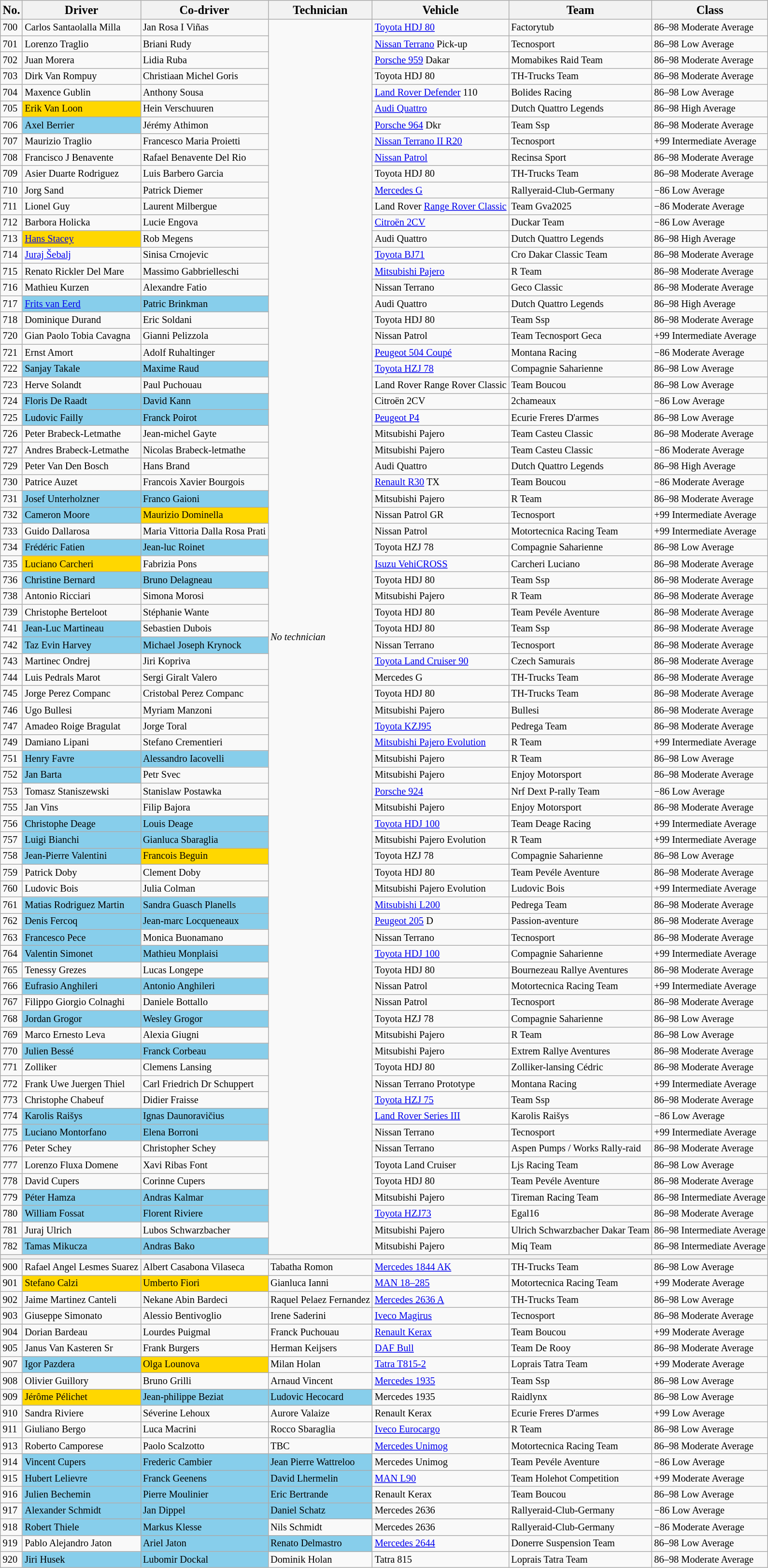<table class="wikitable sortable" style="font-size:85%;">
<tr>
<th><big>No.</big></th>
<th><big>Driver</big></th>
<th><big>Co-driver</big></th>
<th><big>Technician</big></th>
<th><big>Vehicle</big></th>
<th><big>Team</big></th>
<th><big>Class</big></th>
</tr>
<tr>
<td>700</td>
<td> Carlos Santaolalla Milla</td>
<td> Jan Rosa I Viñas</td>
<td rowspan="76"><em>No technician</em></td>
<td><a href='#'>Toyota HDJ 80</a></td>
<td>Factorytub</td>
<td>86–98 Moderate Average</td>
</tr>
<tr>
<td>701</td>
<td> Lorenzo Traglio</td>
<td> Briani Rudy</td>
<td><a href='#'>Nissan Terrano</a> Pick-up</td>
<td>Tecnosport</td>
<td>86–98 Low Average</td>
</tr>
<tr>
<td>702</td>
<td> Juan Morera</td>
<td> Lidia Ruba</td>
<td><a href='#'>Porsche 959</a> Dakar</td>
<td>Momabikes Raid Team</td>
<td>86–98 Moderate Average</td>
</tr>
<tr>
<td>703</td>
<td> Dirk Van Rompuy</td>
<td> Christiaan Michel Goris</td>
<td>Toyota HDJ 80</td>
<td>TH-Trucks Team</td>
<td>86–98 Moderate Average</td>
</tr>
<tr>
<td>704</td>
<td> Maxence Gublin</td>
<td> Anthony Sousa</td>
<td><a href='#'>Land Rover Defender</a> 110</td>
<td>Bolides Racing</td>
<td>86–98 Low Average</td>
</tr>
<tr>
<td>705</td>
<td style="background:gold;"> Erik Van Loon</td>
<td> Hein Verschuuren</td>
<td><a href='#'>Audi Quattro</a></td>
<td>Dutch Quattro Legends</td>
<td>86–98 High Average</td>
</tr>
<tr>
<td>706</td>
<td style="background:skyblue;"> Axel Berrier</td>
<td> Jérémy Athimon</td>
<td><a href='#'>Porsche 964</a> Dkr</td>
<td>Team Ssp</td>
<td>86–98 Moderate Average</td>
</tr>
<tr>
<td>707</td>
<td> Maurizio Traglio</td>
<td> Francesco Maria Proietti</td>
<td><a href='#'>Nissan Terrano II R20</a></td>
<td>Tecnosport</td>
<td>+99 Intermediate Average</td>
</tr>
<tr>
<td>708</td>
<td> Francisco J Benavente</td>
<td> Rafael Benavente Del Rio</td>
<td><a href='#'>Nissan Patrol</a></td>
<td>Recinsa Sport</td>
<td>86–98 Moderate Average</td>
</tr>
<tr>
<td>709</td>
<td> Asier Duarte Rodriguez</td>
<td> Luis Barbero Garcia</td>
<td>Toyota HDJ 80</td>
<td>TH-Trucks Team</td>
<td>86–98 Moderate Average</td>
</tr>
<tr>
<td>710</td>
<td> Jorg Sand</td>
<td> Patrick Diemer</td>
<td><a href='#'>Mercedes G</a></td>
<td>Rallyeraid-Club-Germany</td>
<td>−86 Low Average</td>
</tr>
<tr>
<td>711</td>
<td> Lionel Guy</td>
<td> Laurent Milbergue</td>
<td>Land Rover <a href='#'>Range Rover Classic</a></td>
<td>Team Gva2025</td>
<td>−86 Moderate Average</td>
</tr>
<tr>
<td>712</td>
<td> Barbora Holicka</td>
<td> Lucie Engova</td>
<td><a href='#'>Citroën 2CV</a></td>
<td>Duckar Team</td>
<td>−86 Low Average</td>
</tr>
<tr>
<td>713</td>
<td style="background:gold;"> <a href='#'>Hans Stacey</a></td>
<td> Rob Megens</td>
<td>Audi Quattro</td>
<td>Dutch Quattro Legends</td>
<td>86–98 High Average</td>
</tr>
<tr>
<td>714</td>
<td> <a href='#'>Juraj Šebalj</a></td>
<td> Sinisa Crnojevic</td>
<td><a href='#'>Toyota BJ71</a></td>
<td>Cro Dakar Classic Team</td>
<td>86–98 Moderate Average</td>
</tr>
<tr>
<td>715</td>
<td> Renato Rickler Del Mare</td>
<td> Massimo Gabbrielleschi</td>
<td><a href='#'>Mitsubishi Pajero</a></td>
<td>R Team</td>
<td>86–98 Moderate Average</td>
</tr>
<tr>
<td>716</td>
<td> Mathieu Kurzen</td>
<td> Alexandre Fatio</td>
<td>Nissan Terrano</td>
<td>Geco Classic</td>
<td>86–98 Moderate Average</td>
</tr>
<tr>
<td>717</td>
<td style="background:skyblue;"> <a href='#'>Frits van Eerd</a></td>
<td style="background:skyblue;"> Patric Brinkman</td>
<td>Audi Quattro</td>
<td>Dutch Quattro Legends</td>
<td>86–98 High Average</td>
</tr>
<tr>
<td>718</td>
<td> Dominique Durand</td>
<td> Eric Soldani</td>
<td>Toyota HDJ 80</td>
<td>Team Ssp</td>
<td>86–98 Moderate Average</td>
</tr>
<tr>
<td>720</td>
<td> Gian Paolo Tobia Cavagna</td>
<td> Gianni Pelizzola</td>
<td>Nissan Patrol</td>
<td>Team Tecnosport Geca</td>
<td>+99 Intermediate Average</td>
</tr>
<tr>
<td>721</td>
<td> Ernst Amort</td>
<td> Adolf Ruhaltinger</td>
<td><a href='#'>Peugeot 504 Coupé</a></td>
<td>Montana Racing</td>
<td>−86 Moderate Average</td>
</tr>
<tr>
<td>722</td>
<td style="background:skyblue;"> Sanjay Takale</td>
<td style="background:skyblue;"> Maxime Raud</td>
<td><a href='#'>Toyota HZJ 78</a></td>
<td>Compagnie Saharienne</td>
<td>86–98 Low Average</td>
</tr>
<tr>
<td>723</td>
<td> Herve Solandt</td>
<td> Paul Puchouau</td>
<td>Land Rover Range Rover Classic</td>
<td>Team Boucou</td>
<td>86–98 Low Average</td>
</tr>
<tr>
<td>724</td>
<td style="background:skyblue;"> Floris De Raadt</td>
<td style="background:skyblue;"> David Kann</td>
<td>Citroën 2CV</td>
<td>2chameaux</td>
<td>−86 Low Average</td>
</tr>
<tr>
<td>725</td>
<td style="background:skyblue;"> Ludovic Failly</td>
<td style="background:skyblue;"> Franck Poirot</td>
<td><a href='#'>Peugeot P4</a></td>
<td>Ecurie Freres D'armes</td>
<td>86–98 Low Average</td>
</tr>
<tr>
<td>726</td>
<td> Peter Brabeck-Letmathe</td>
<td> Jean-michel Gayte</td>
<td>Mitsubishi Pajero</td>
<td>Team Casteu Classic</td>
<td>86–98 Moderate Average</td>
</tr>
<tr>
<td>727</td>
<td> Andres Brabeck-Letmathe</td>
<td> Nicolas Brabeck-letmathe</td>
<td>Mitsubishi Pajero</td>
<td>Team Casteu Classic</td>
<td>−86 Moderate Average</td>
</tr>
<tr>
<td>729</td>
<td> Peter Van Den Bosch</td>
<td> Hans Brand</td>
<td>Audi Quattro</td>
<td>Dutch Quattro Legends</td>
<td>86–98 High Average</td>
</tr>
<tr>
<td>730</td>
<td> Patrice Auzet</td>
<td> Francois Xavier Bourgois</td>
<td><a href='#'>Renault R30</a> TX</td>
<td>Team Boucou</td>
<td>−86 Moderate Average</td>
</tr>
<tr>
<td>731</td>
<td style="background:skyblue;"> Josef Unterholzner</td>
<td style="background:skyblue;"> Franco Gaioni</td>
<td>Mitsubishi Pajero</td>
<td>R Team</td>
<td>86–98 Moderate Average</td>
</tr>
<tr>
<td>732</td>
<td style="background:skyblue;"> Cameron Moore</td>
<td style="background:gold;"> Maurizio Dominella</td>
<td>Nissan Patrol GR</td>
<td>Tecnosport</td>
<td>+99 Intermediate Average</td>
</tr>
<tr>
<td>733</td>
<td> Guido Dallarosa</td>
<td> Maria Vittoria Dalla Rosa Prati</td>
<td>Nissan Patrol</td>
<td>Motortecnica Racing Team</td>
<td>+99 Intermediate Average</td>
</tr>
<tr>
<td>734</td>
<td style="background:skyblue;"> Frédéric Fatien</td>
<td style="background:skyblue;"> Jean-luc Roinet</td>
<td>Toyota HZJ 78</td>
<td>Compagnie Saharienne</td>
<td>86–98 Low Average</td>
</tr>
<tr>
<td>735</td>
<td style="background:gold;"> Luciano Carcheri</td>
<td> Fabrizia Pons</td>
<td><a href='#'>Isuzu VehiCROSS</a></td>
<td>Carcheri Luciano</td>
<td>86–98 Moderate Average</td>
</tr>
<tr>
<td>736</td>
<td style="background:skyblue;"> Christine Bernard</td>
<td style="background:skyblue;"> Bruno Delagneau</td>
<td>Toyota HDJ 80</td>
<td>Team Ssp</td>
<td>86–98 Moderate Average</td>
</tr>
<tr>
<td>738</td>
<td> Antonio Ricciari</td>
<td> Simona Morosi</td>
<td>Mitsubishi Pajero</td>
<td>R Team</td>
<td>86–98 Moderate Average</td>
</tr>
<tr>
<td>739</td>
<td> Christophe Berteloot</td>
<td> Stéphanie Wante</td>
<td>Toyota HDJ 80</td>
<td>Team Pevéle Aventure</td>
<td>86–98 Moderate Average</td>
</tr>
<tr>
<td>741</td>
<td style="background:skyblue;"> Jean-Luc Martineau</td>
<td> Sebastien Dubois</td>
<td>Toyota HDJ 80</td>
<td>Team Ssp</td>
<td>86–98 Moderate Average</td>
</tr>
<tr>
<td>742</td>
<td style="background:skyblue;"> Taz Evin Harvey</td>
<td style="background:skyblue;"> Michael Joseph Krynock</td>
<td>Nissan Terrano</td>
<td>Tecnosport</td>
<td>86–98 Moderate Average</td>
</tr>
<tr>
<td>743</td>
<td> Martinec Ondrej</td>
<td> Jiri Kopriva</td>
<td><a href='#'>Toyota Land Cruiser 90</a></td>
<td>Czech Samurais</td>
<td>86–98 Moderate Average</td>
</tr>
<tr>
<td>744</td>
<td> Luis Pedrals Marot</td>
<td> Sergi Giralt Valero</td>
<td>Mercedes G</td>
<td>TH-Trucks Team</td>
<td>86–98 Moderate Average</td>
</tr>
<tr>
<td>745</td>
<td> Jorge Perez Companc</td>
<td> Cristobal Perez Companc</td>
<td>Toyota HDJ 80</td>
<td>TH-Trucks Team</td>
<td>86–98 Moderate Average</td>
</tr>
<tr>
<td>746</td>
<td> Ugo Bullesi</td>
<td> Myriam Manzoni</td>
<td>Mitsubishi Pajero</td>
<td>Bullesi</td>
<td>86–98 Moderate Average</td>
</tr>
<tr>
<td>747</td>
<td> Amadeo Roige Bragulat</td>
<td> Jorge Toral</td>
<td><a href='#'>Toyota KZJ95</a></td>
<td>Pedrega Team</td>
<td>86–98 Moderate Average</td>
</tr>
<tr>
<td>749</td>
<td> Damiano Lipani</td>
<td> Stefano Crementieri</td>
<td><a href='#'>Mitsubishi Pajero Evolution</a></td>
<td>R Team</td>
<td>+99 Intermediate Average</td>
</tr>
<tr>
<td>751</td>
<td style="background:skyblue;"> Henry Favre</td>
<td style="background:skyblue;"> Alessandro Iacovelli</td>
<td>Mitsubishi Pajero</td>
<td>R Team</td>
<td>86–98 Low Average</td>
</tr>
<tr>
<td>752</td>
<td style="background:skyblue;"> Jan Barta</td>
<td> Petr Svec</td>
<td>Mitsubishi Pajero</td>
<td>Enjoy Motorsport</td>
<td>86–98 Moderate Average</td>
</tr>
<tr>
<td>753</td>
<td> Tomasz Staniszewski</td>
<td> Stanislaw Postawka</td>
<td><a href='#'>Porsche 924</a></td>
<td>Nrf Dext P-rally Team</td>
<td>−86 Low Average</td>
</tr>
<tr>
<td>755</td>
<td> Jan Vins</td>
<td> Filip Bajora</td>
<td>Mitsubishi Pajero</td>
<td>Enjoy Motorsport</td>
<td>86–98 Moderate Average</td>
</tr>
<tr>
<td>756</td>
<td style="background:skyblue;"> Christophe Deage</td>
<td style="background:skyblue;"> Louis Deage</td>
<td><a href='#'>Toyota HDJ 100</a></td>
<td>Team Deage Racing</td>
<td>+99 Intermediate Average</td>
</tr>
<tr>
<td>757</td>
<td style="background:skyblue;"> Luigi Bianchi</td>
<td style="background:skyblue;"> Gianluca Sbaraglia</td>
<td>Mitsubishi Pajero Evolution</td>
<td>R Team</td>
<td>+99 Intermediate Average</td>
</tr>
<tr>
<td>758</td>
<td style="background:skyblue;"> Jean-Pierre Valentini</td>
<td style="background:gold;"> Francois Beguin</td>
<td>Toyota HZJ 78</td>
<td>Compagnie Saharienne</td>
<td>86–98 Low Average</td>
</tr>
<tr>
<td>759</td>
<td> Patrick Doby</td>
<td> Clement Doby</td>
<td>Toyota HDJ 80</td>
<td>Team Pevéle Aventure</td>
<td>86–98 Moderate Average</td>
</tr>
<tr>
<td>760</td>
<td> Ludovic Bois</td>
<td> Julia Colman</td>
<td>Mitsubishi Pajero Evolution</td>
<td>Ludovic Bois</td>
<td>+99 Intermediate Average</td>
</tr>
<tr>
<td>761</td>
<td style="background:skyblue;"> Matias Rodriguez Martin</td>
<td style="background:skyblue;"> Sandra Guasch Planells</td>
<td><a href='#'>Mitsubishi L200</a></td>
<td>Pedrega Team</td>
<td>86–98 Moderate Average</td>
</tr>
<tr>
<td>762</td>
<td style="background:skyblue;"> Denis Fercoq</td>
<td style="background:skyblue;"> Jean-marc Locqueneaux</td>
<td><a href='#'>Peugeot 205</a> D</td>
<td>Passion-aventure</td>
<td>86–98 Moderate Average</td>
</tr>
<tr>
<td>763</td>
<td style="background:skyblue;"> Francesco Pece</td>
<td> Monica Buonamano</td>
<td>Nissan Terrano</td>
<td>Tecnosport</td>
<td>86–98 Moderate Average</td>
</tr>
<tr>
<td>764</td>
<td style="background:skyblue;"> Valentin Simonet</td>
<td style="background:skyblue;"> Mathieu Monplaisi</td>
<td><a href='#'>Toyota HDJ 100</a></td>
<td>Compagnie Saharienne</td>
<td>+99 Intermediate Average</td>
</tr>
<tr>
<td>765</td>
<td> Tenessy Grezes</td>
<td> Lucas Longepe</td>
<td>Toyota HDJ 80</td>
<td>Bournezeau Rallye Aventures</td>
<td>86–98 Moderate Average</td>
</tr>
<tr>
<td>766</td>
<td style="background:skyblue;"> Eufrasio Anghileri</td>
<td style="background:skyblue;"> Antonio Anghileri</td>
<td>Nissan Patrol</td>
<td>Motortecnica Racing Team</td>
<td>+99 Intermediate Average</td>
</tr>
<tr>
<td>767</td>
<td> Filippo Giorgio Colnaghi</td>
<td> Daniele Bottallo</td>
<td>Nissan Patrol</td>
<td>Tecnosport</td>
<td>86–98 Moderate Average</td>
</tr>
<tr>
<td>768</td>
<td style="background:skyblue;"> Jordan Grogor</td>
<td style="background:skyblue;"> Wesley Grogor</td>
<td>Toyota HZJ 78</td>
<td>Compagnie Saharienne</td>
<td>86–98 Low Average</td>
</tr>
<tr>
<td>769</td>
<td> Marco Ernesto Leva</td>
<td> Alexia Giugni</td>
<td>Mitsubishi Pajero</td>
<td>R Team</td>
<td>86–98 Low Average</td>
</tr>
<tr>
<td>770</td>
<td style="background:skyblue;"> Julien Bessé</td>
<td style="background:skyblue;"> Franck Corbeau</td>
<td>Mitsubishi Pajero</td>
<td>Extrem Rallye Aventures</td>
<td>86–98 Moderate Average</td>
</tr>
<tr>
<td>771</td>
<td> Zolliker</td>
<td> Clemens Lansing</td>
<td>Toyota HDJ 80</td>
<td>Zolliker-lansing Cédric</td>
<td>86–98 Moderate Average</td>
</tr>
<tr>
<td>772</td>
<td> Frank Uwe Juergen Thiel</td>
<td> Carl Friedrich Dr Schuppert</td>
<td>Nissan Terrano Prototype</td>
<td>Montana Racing</td>
<td>+99 Intermediate Average</td>
</tr>
<tr>
<td>773</td>
<td> Christophe Chabeuf</td>
<td> Didier Fraisse</td>
<td><a href='#'>Toyota HZJ 75</a></td>
<td>Team Ssp</td>
<td>86–98 Moderate Average</td>
</tr>
<tr>
<td>774</td>
<td style="background:skyblue;"> Karolis Raišys</td>
<td style="background:skyblue;"> Ignas Daunoravičius</td>
<td><a href='#'>Land Rover Series III</a></td>
<td>Karolis Raišys</td>
<td>−86 Low Average</td>
</tr>
<tr>
<td>775</td>
<td style="background:skyblue;"> Luciano Montorfano</td>
<td style="background:skyblue;"> Elena Borroni</td>
<td>Nissan Terrano</td>
<td>Tecnosport</td>
<td>+99 Intermediate Average</td>
</tr>
<tr>
<td>776</td>
<td> Peter Schey</td>
<td> Christopher Schey</td>
<td>Nissan Terrano</td>
<td>Aspen Pumps / Works Rally-raid</td>
<td>86–98 Moderate Average</td>
</tr>
<tr>
<td>777</td>
<td> Lorenzo Fluxa Domene</td>
<td> Xavi Ribas Font</td>
<td>Toyota Land Cruiser</td>
<td>Ljs Racing Team</td>
<td>86–98 Low Average</td>
</tr>
<tr>
<td>778</td>
<td> David Cupers</td>
<td> Corinne Cupers</td>
<td>Toyota HDJ 80</td>
<td>Team Pevéle Aventure</td>
<td>86–98 Moderate Average</td>
</tr>
<tr>
<td>779</td>
<td style="background:skyblue;"> Péter Hamza</td>
<td style="background:skyblue;"> Andras Kalmar</td>
<td>Mitsubishi Pajero</td>
<td>Tireman Racing Team</td>
<td>86–98 Intermediate Average</td>
</tr>
<tr>
<td>780</td>
<td style="background:skyblue;"> William Fossat</td>
<td style="background:skyblue;"> Florent Riviere</td>
<td><a href='#'>Toyota HZJ73</a></td>
<td>Egal16</td>
<td>86–98 Moderate Average</td>
</tr>
<tr>
<td>781</td>
<td> Juraj Ulrich</td>
<td> Lubos Schwarzbacher</td>
<td>Mitsubishi Pajero</td>
<td>Ulrich Schwarzbacher Dakar Team</td>
<td>86–98 Intermediate Average</td>
</tr>
<tr>
<td>782</td>
<td style="background:skyblue;"> Tamas Mikucza</td>
<td style="background:skyblue;"> Andras Bako</td>
<td>Mitsubishi Pajero</td>
<td>Miq Team</td>
<td>86–98 Intermediate Average</td>
</tr>
<tr>
<th colspan=7></th>
</tr>
<tr>
<td>900</td>
<td> Rafael Angel Lesmes Suarez</td>
<td> Albert Casabona Vilaseca</td>
<td> Tabatha Romon</td>
<td><a href='#'>Mercedes 1844 AK</a></td>
<td>TH-Trucks Team</td>
<td>86–98 Low Average</td>
</tr>
<tr>
<td>901</td>
<td style="background:gold;"> Stefano Calzi</td>
<td style="background:gold;"> Umberto Fiori</td>
<td> Gianluca Ianni</td>
<td><a href='#'>MAN 18–285</a></td>
<td>Motortecnica Racing Team</td>
<td>+99 Moderate Average</td>
</tr>
<tr>
<td>902</td>
<td> Jaime Martinez Canteli</td>
<td> Nekane Abin Bardeci</td>
<td> Raquel Pelaez Fernandez</td>
<td><a href='#'>Mercedes 2636 A</a></td>
<td>TH-Trucks Team</td>
<td>86–98 Low Average</td>
</tr>
<tr>
<td>903</td>
<td> Giuseppe Simonato</td>
<td> Alessio Bentivoglio</td>
<td> Irene Saderini</td>
<td><a href='#'>Iveco Magirus</a></td>
<td>Tecnosport</td>
<td>86–98 Moderate Average</td>
</tr>
<tr>
<td>904</td>
<td> Dorian Bardeau</td>
<td> Lourdes Puigmal</td>
<td> Franck Puchouau</td>
<td><a href='#'>Renault Kerax</a></td>
<td>Team Boucou</td>
<td>+99 Moderate Average</td>
</tr>
<tr>
<td>905</td>
<td> Janus Van Kasteren Sr</td>
<td> Frank Burgers</td>
<td> Herman Keijsers</td>
<td><a href='#'>DAF Bull</a></td>
<td>Team De Rooy</td>
<td>86–98 Moderate Average</td>
</tr>
<tr>
<td>907</td>
<td style="background:skyblue;"> Igor Pazdera</td>
<td style="background:gold;"> Olga Lounova</td>
<td> Milan Holan</td>
<td><a href='#'>Tatra T815-2</a></td>
<td>Loprais Tatra Team</td>
<td>+99 Moderate Average</td>
</tr>
<tr>
<td>908</td>
<td> Olivier Guillory</td>
<td> Bruno Grilli</td>
<td> Arnaud Vincent</td>
<td><a href='#'>Mercedes 1935</a></td>
<td>Team Ssp</td>
<td>86–98 Low Average</td>
</tr>
<tr>
<td>909</td>
<td style="background:gold;"> Jérôme Pélichet</td>
<td style="background:skyblue;"> Jean-philippe Beziat</td>
<td style="background:skyblue;"> Ludovic Hecocard</td>
<td>Mercedes 1935</td>
<td>Raidlynx</td>
<td>86–98 Low Average</td>
</tr>
<tr>
<td>910</td>
<td> Sandra Riviere</td>
<td> Séverine Lehoux</td>
<td> Aurore Valaize</td>
<td>Renault Kerax</td>
<td>Ecurie Freres D'armes</td>
<td>+99 Low Average</td>
</tr>
<tr>
<td>911</td>
<td> Giuliano Bergo</td>
<td> Luca Macrini</td>
<td> Rocco Sbaraglia</td>
<td><a href='#'>Iveco Eurocargo</a></td>
<td>R Team</td>
<td>86–98 Low Average</td>
</tr>
<tr>
<td>913</td>
<td> Roberto Camporese</td>
<td> Paolo Scalzotto</td>
<td> TBC</td>
<td><a href='#'>Mercedes Unimog</a></td>
<td>Motortecnica Racing Team</td>
<td>86–98 Moderate Average</td>
</tr>
<tr>
<td>914</td>
<td style="background:skyblue;"> Vincent Cupers</td>
<td style="background:skyblue;"> Frederic Cambier</td>
<td style="background:skyblue;"> Jean Pierre Wattreloo</td>
<td>Mercedes Unimog</td>
<td>Team Pevéle Aventure</td>
<td>−86 Low Average</td>
</tr>
<tr>
<td>915</td>
<td style="background:skyblue;"> Hubert Lelievre</td>
<td style="background:skyblue;"> Franck Geenens</td>
<td style="background:skyblue;"> David Lhermelin</td>
<td><a href='#'>MAN L90</a></td>
<td>Team Holehot Competition</td>
<td>+99 Moderate Average</td>
</tr>
<tr>
<td>916</td>
<td style="background:skyblue;"> Julien Bechemin</td>
<td style="background:skyblue;"> Pierre Moulinier</td>
<td style="background:skyblue;"> Eric Bertrande</td>
<td>Renault Kerax</td>
<td>Team Boucou</td>
<td>86–98 Low Average</td>
</tr>
<tr>
<td>917</td>
<td style="background:skyblue;"> Alexander Schmidt</td>
<td style="background:skyblue;"> Jan Dippel</td>
<td style="background:skyblue;"> Daniel Schatz</td>
<td>Mercedes 2636</td>
<td>Rallyeraid-Club-Germany</td>
<td>−86 Low Average</td>
</tr>
<tr>
<td>918</td>
<td style="background:skyblue;"> Robert Thiele</td>
<td style="background:skyblue;"> Markus Klesse</td>
<td> Nils Schmidt</td>
<td>Mercedes 2636</td>
<td>Rallyeraid-Club-Germany</td>
<td>−86 Moderate Average</td>
</tr>
<tr>
<td>919</td>
<td> Pablo Alejandro Jaton</td>
<td style="background:skyblue;"> Ariel Jaton</td>
<td style="background:skyblue;"> Renato Delmastro</td>
<td><a href='#'>Mercedes 2644</a></td>
<td>Donerre Suspension Team</td>
<td>86–98 Low Average</td>
</tr>
<tr>
<td>920</td>
<td style="background:skyblue;"> Jiri Husek</td>
<td style="background:skyblue;"> Lubomir Dockal</td>
<td> Dominik Holan</td>
<td>Tatra 815</td>
<td>Loprais Tatra Team</td>
<td>86–98 Moderate Average</td>
</tr>
</table>
